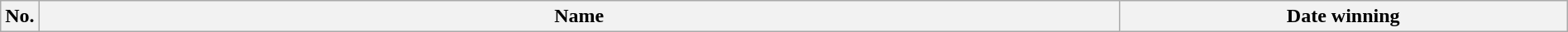<table class="wikitable" width=100%>
<tr>
<th style="width:1%;">No.</th>
<th style="width:70%;">Name</th>
<th style="width:29%;">Date winning</th>
</tr>
</table>
